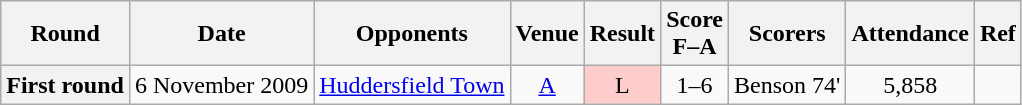<table class="wikitable plainrowheaders" style="text-align:center">
<tr>
<th scope="col">Round</th>
<th scope="col">Date</th>
<th scope="col">Opponents</th>
<th scope="col">Venue</th>
<th scope="col">Result</th>
<th scope="col">Score<br>F–A</th>
<th scope="col" class="unsortable">Scorers</th>
<th scope="col">Attendance</th>
<th scope="col" class="unsortable">Ref</th>
</tr>
<tr>
<th scope="row">First round</th>
<td align="left">6 November 2009</td>
<td align="left"><a href='#'>Huddersfield Town</a></td>
<td><a href='#'>A</a></td>
<td style="background-color:#FFCCCC">L</td>
<td>1–6</td>
<td align="left">Benson 74'</td>
<td>5,858</td>
<td></td>
</tr>
</table>
